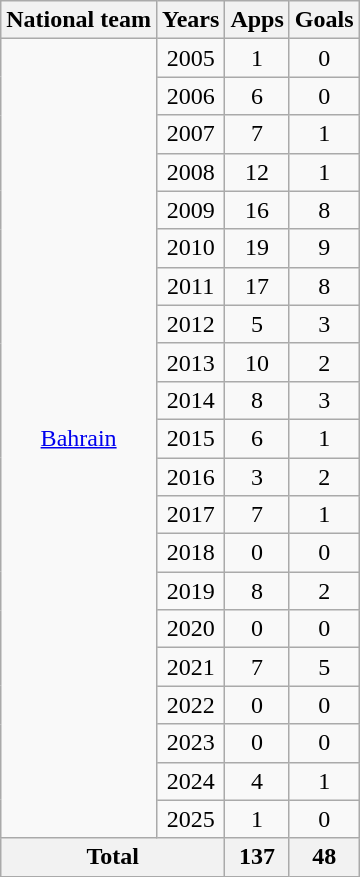<table class="wikitable" style="text-align:center;">
<tr>
<th>National team</th>
<th>Years</th>
<th>Apps</th>
<th>Goals</th>
</tr>
<tr>
<td rowspan="21"><a href='#'>Bahrain</a></td>
<td>2005</td>
<td>1</td>
<td>0</td>
</tr>
<tr>
<td>2006</td>
<td>6</td>
<td>0</td>
</tr>
<tr>
<td>2007</td>
<td>7</td>
<td>1</td>
</tr>
<tr>
<td>2008</td>
<td>12</td>
<td>1</td>
</tr>
<tr>
<td>2009</td>
<td>16</td>
<td>8</td>
</tr>
<tr>
<td>2010</td>
<td>19</td>
<td>9</td>
</tr>
<tr>
<td>2011</td>
<td>17</td>
<td>8</td>
</tr>
<tr>
<td>2012</td>
<td>5</td>
<td>3</td>
</tr>
<tr>
<td>2013</td>
<td>10</td>
<td>2</td>
</tr>
<tr>
<td>2014</td>
<td>8</td>
<td>3</td>
</tr>
<tr>
<td>2015</td>
<td>6</td>
<td>1</td>
</tr>
<tr>
<td>2016</td>
<td>3</td>
<td>2</td>
</tr>
<tr>
<td>2017</td>
<td>7</td>
<td>1</td>
</tr>
<tr>
<td>2018</td>
<td>0</td>
<td>0</td>
</tr>
<tr>
<td>2019</td>
<td>8</td>
<td>2</td>
</tr>
<tr>
<td>2020</td>
<td>0</td>
<td>0</td>
</tr>
<tr>
<td>2021</td>
<td>7</td>
<td>5</td>
</tr>
<tr>
<td>2022</td>
<td>0</td>
<td>0</td>
</tr>
<tr>
<td>2023</td>
<td>0</td>
<td>0</td>
</tr>
<tr>
<td>2024</td>
<td>4</td>
<td>1</td>
</tr>
<tr>
<td>2025</td>
<td>1</td>
<td>0</td>
</tr>
<tr>
<th colspan=2>Total</th>
<th>137</th>
<th>48</th>
</tr>
</table>
